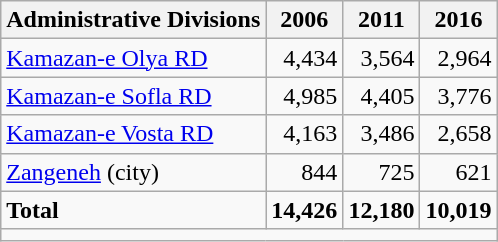<table class="wikitable">
<tr>
<th>Administrative Divisions</th>
<th>2006</th>
<th>2011</th>
<th>2016</th>
</tr>
<tr>
<td><a href='#'>Kamazan-e Olya RD</a></td>
<td style="text-align: right;">4,434</td>
<td style="text-align: right;">3,564</td>
<td style="text-align: right;">2,964</td>
</tr>
<tr>
<td><a href='#'>Kamazan-e Sofla RD</a></td>
<td style="text-align: right;">4,985</td>
<td style="text-align: right;">4,405</td>
<td style="text-align: right;">3,776</td>
</tr>
<tr>
<td><a href='#'>Kamazan-e Vosta RD</a></td>
<td style="text-align: right;">4,163</td>
<td style="text-align: right;">3,486</td>
<td style="text-align: right;">2,658</td>
</tr>
<tr>
<td><a href='#'>Zangeneh</a> (city)</td>
<td style="text-align: right;">844</td>
<td style="text-align: right;">725</td>
<td style="text-align: right;">621</td>
</tr>
<tr>
<td><strong>Total</strong></td>
<td style="text-align: right;"><strong>14,426</strong></td>
<td style="text-align: right;"><strong>12,180</strong></td>
<td style="text-align: right;"><strong>10,019</strong></td>
</tr>
<tr>
<td colspan=4></td>
</tr>
</table>
